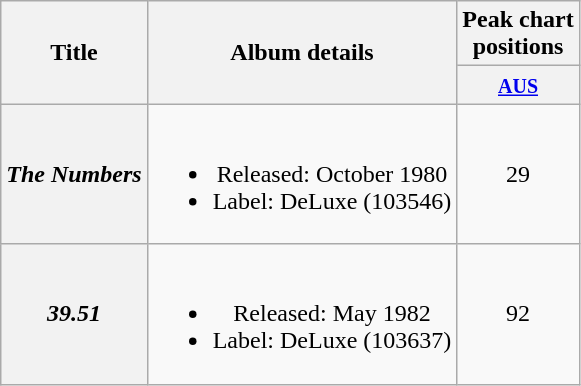<table class="wikitable plainrowheaders" style="text-align:center;" border="1">
<tr>
<th scope="col" rowspan="2">Title</th>
<th scope="col" rowspan="2">Album details</th>
<th scope="col" colspan="1">Peak chart<br>positions</th>
</tr>
<tr>
<th scope="col" style="text-align:center;"><small><a href='#'>AUS</a><br></small></th>
</tr>
<tr>
<th scope="row"><em>The Numbers</em></th>
<td><br><ul><li>Released: October 1980</li><li>Label: DeLuxe (103546)</li></ul></td>
<td align="center">29</td>
</tr>
<tr>
<th scope="row"><em>39.51</em></th>
<td><br><ul><li>Released: May 1982</li><li>Label: DeLuxe (103637)</li></ul></td>
<td align="center">92</td>
</tr>
</table>
